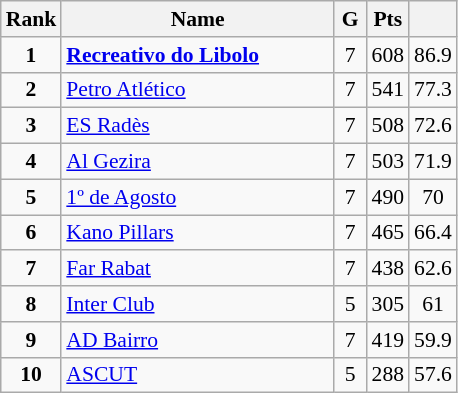<table class="wikitable" style="text-align:center; font-size:90%;">
<tr>
<th width=10px>Rank</th>
<th width=175px>Name</th>
<th width=15px>G</th>
<th width=10px>Pts</th>
<th width=10px></th>
</tr>
<tr>
<td><strong>1</strong></td>
<td align=left> <strong><a href='#'>Recreativo do Libolo</a></strong></td>
<td>7</td>
<td>608</td>
<td>86.9</td>
</tr>
<tr>
<td><strong>2</strong></td>
<td align=left> <a href='#'>Petro Atlético</a></td>
<td>7</td>
<td>541</td>
<td>77.3</td>
</tr>
<tr>
<td><strong>3</strong></td>
<td align=left> <a href='#'>ES Radès</a></td>
<td>7</td>
<td>508</td>
<td>72.6</td>
</tr>
<tr>
<td><strong>4</strong></td>
<td align=left> <a href='#'>Al Gezira</a></td>
<td>7</td>
<td>503</td>
<td>71.9</td>
</tr>
<tr>
<td><strong>5</strong></td>
<td align=left> <a href='#'>1º de Agosto</a></td>
<td>7</td>
<td>490</td>
<td>70</td>
</tr>
<tr>
<td><strong>6</strong></td>
<td align=left> <a href='#'>Kano Pillars</a></td>
<td>7</td>
<td>465</td>
<td>66.4</td>
</tr>
<tr>
<td><strong>7</strong></td>
<td align=left> <a href='#'>Far Rabat</a></td>
<td>7</td>
<td>438</td>
<td>62.6</td>
</tr>
<tr>
<td><strong>8</strong></td>
<td align=left> <a href='#'>Inter Club</a></td>
<td>5</td>
<td>305</td>
<td>61</td>
</tr>
<tr>
<td><strong>9</strong></td>
<td align=left> <a href='#'>AD Bairro</a></td>
<td>7</td>
<td>419</td>
<td>59.9</td>
</tr>
<tr>
<td><strong>10</strong></td>
<td align=left> <a href='#'>ASCUT</a></td>
<td>5</td>
<td>288</td>
<td>57.6</td>
</tr>
</table>
